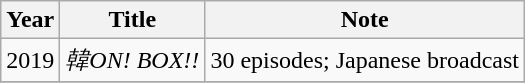<table class="wikitable" style="text-align:center;">
<tr>
<th>Year</th>
<th>Title</th>
<th>Note</th>
</tr>
<tr>
<td>2019</td>
<td><em>韓ON! BOX!!</em></td>
<td>30 episodes; Japanese broadcast</td>
</tr>
<tr>
</tr>
</table>
